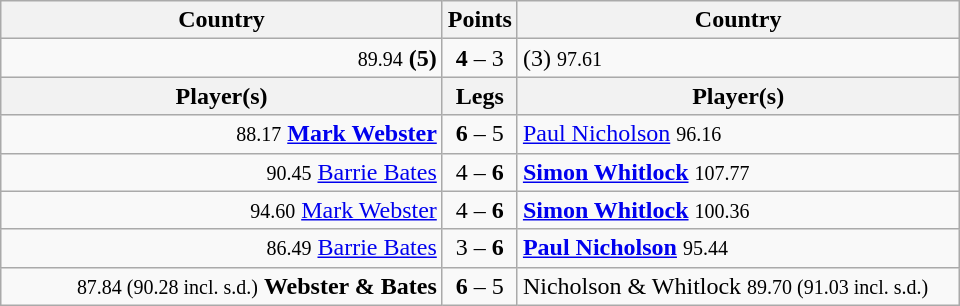<table class=wikitable style="text-align:center">
<tr>
<th width=287>Country</th>
<th width=1>Points</th>
<th width=287>Country</th>
</tr>
<tr align=left>
<td align=right><small><span>89.94</span></small> <strong> (5)</strong></td>
<td align=center><strong>4</strong> – 3</td>
<td> (3) <small><span>97.61</span></small></td>
</tr>
<tr>
<th width=287>Player(s)</th>
<th width=1>Legs</th>
<th width=287>Player(s)</th>
</tr>
<tr align=left>
<td align=right><small><span>88.17</span></small> <strong><a href='#'>Mark Webster</a></strong></td>
<td align=center><strong>6</strong> – 5</td>
<td><a href='#'>Paul Nicholson</a> <small><span>96.16</span></small></td>
</tr>
<tr align=left>
<td align=right><small><span>90.45</span></small> <a href='#'>Barrie Bates</a></td>
<td align=center>4 – <strong>6</strong></td>
<td><strong><a href='#'>Simon Whitlock</a></strong> <small><span>107.77</span></small></td>
</tr>
<tr align=left>
<td align=right><small><span>94.60</span></small> <a href='#'>Mark Webster</a></td>
<td align=center>4 – <strong>6</strong></td>
<td><strong><a href='#'>Simon Whitlock</a></strong> <small><span>100.36</span></small></td>
</tr>
<tr align=left>
<td align=right><small><span>86.49</span></small> <a href='#'>Barrie Bates</a></td>
<td align=center>3 – <strong>6</strong></td>
<td><strong><a href='#'>Paul Nicholson</a></strong> <small><span>95.44</span></small></td>
</tr>
<tr align=left>
<td align=right><small><span>87.84 (90.28 incl. s.d.)</span></small> <strong>Webster & Bates</strong></td>
<td align=center><strong>6</strong> – 5</td>
<td>Nicholson & Whitlock <small><span>89.70 (91.03 incl. s.d.)</span></small></td>
</tr>
</table>
